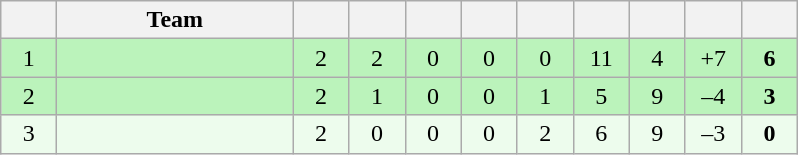<table class="wikitable" style="text-align: center; font-size: 100%;">
<tr>
<th width="30"></th>
<th width="150">Team</th>
<th width="30"></th>
<th width="30"></th>
<th width="30"></th>
<th width="30"></th>
<th width="30"></th>
<th width="30"></th>
<th width="30"></th>
<th width="30"></th>
<th width="30"></th>
</tr>
<tr style="background-color: #bbf3bb">
<td>1</td>
<td align="left"></td>
<td>2</td>
<td>2</td>
<td>0</td>
<td>0</td>
<td>0</td>
<td>11</td>
<td>4</td>
<td>+7</td>
<td><strong>6</strong></td>
</tr>
<tr style="background-color: #bbf3bb">
<td>2</td>
<td align="left"></td>
<td>2</td>
<td>1</td>
<td>0</td>
<td>0</td>
<td>1</td>
<td>5</td>
<td>9</td>
<td>–4</td>
<td><strong>3</strong></td>
</tr>
<tr style="background-color: #edfced">
<td>3</td>
<td align="left"></td>
<td>2</td>
<td>0</td>
<td>0</td>
<td>0</td>
<td>2</td>
<td>6</td>
<td>9</td>
<td>–3</td>
<td><strong>0</strong></td>
</tr>
</table>
